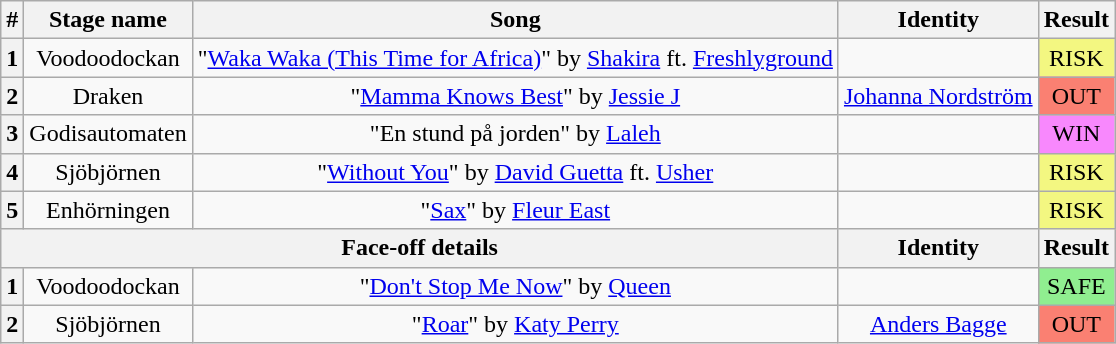<table class="wikitable plainrowheaders" style="text-align: center;">
<tr>
<th>#</th>
<th>Stage name</th>
<th>Song</th>
<th>Identity</th>
<th>Result</th>
</tr>
<tr>
<th>1</th>
<td>Voodoodockan</td>
<td>"<a href='#'>Waka Waka (This Time for Africa)</a>" by <a href='#'>Shakira</a> ft. <a href='#'>Freshlyground</a></td>
<td></td>
<td bgcolor="#F3F781">RISK</td>
</tr>
<tr>
<th>2</th>
<td>Draken</td>
<td>"<a href='#'>Mamma Knows Best</a>" by <a href='#'>Jessie J</a></td>
<td><a href='#'>Johanna Nordström</a></td>
<td bgcolor=salmon>OUT</td>
</tr>
<tr>
<th>3</th>
<td>Godisautomaten</td>
<td>"En stund på jorden" by <a href='#'>Laleh</a></td>
<td></td>
<td colspan="2" bgcolor="F888FD">WIN</td>
</tr>
<tr>
<th>4</th>
<td>Sjöbjörnen</td>
<td>"<a href='#'>Without You</a>" by <a href='#'>David Guetta</a> ft. <a href='#'>Usher</a></td>
<td></td>
<td bgcolor="#F3F781">RISK</td>
</tr>
<tr>
<th>5</th>
<td>Enhörningen</td>
<td>"<a href='#'>Sax</a>" by <a href='#'>Fleur East</a></td>
<td></td>
<td bgcolor="#F3F781">RISK</td>
</tr>
<tr>
<th colspan="3">Face-off details</th>
<th>Identity</th>
<th>Result</th>
</tr>
<tr>
<th>1</th>
<td>Voodoodockan</td>
<td>"<a href='#'>Don't Stop Me Now</a>" by <a href='#'>Queen</a></td>
<td></td>
<td bgcolor=lightgreen>SAFE</td>
</tr>
<tr>
<th>2</th>
<td>Sjöbjörnen</td>
<td>"<a href='#'>Roar</a>" by <a href='#'>Katy Perry</a></td>
<td><a href='#'>Anders Bagge</a></td>
<td bgcolor=salmon>OUT</td>
</tr>
</table>
